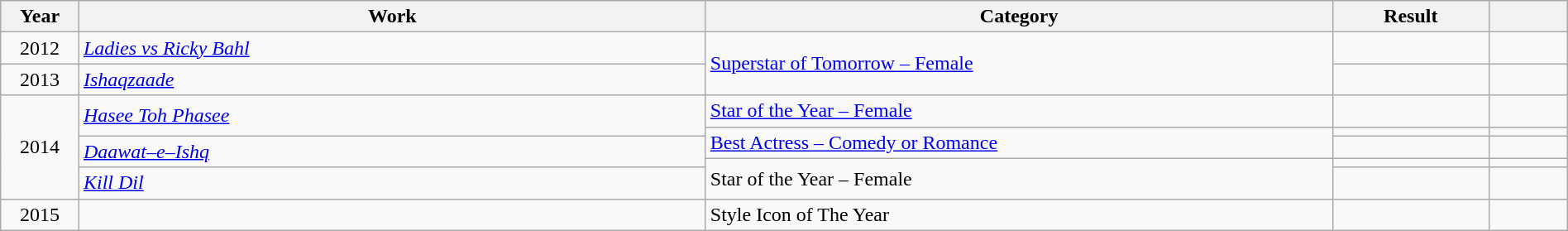<table class="wikitable" style="width:100%;">
<tr>
<th width=5%>Year</th>
<th style="width:40%;">Work</th>
<th style="width:40%;">Category</th>
<th style="width:10%;">Result</th>
<th width=5%></th>
</tr>
<tr>
<td style="text-align:center;">2012</td>
<td style="text-align:left;"><em><a href='#'>Ladies vs Ricky Bahl</a></em></td>
<td rowspan="2"><a href='#'>Superstar of Tomorrow – Female</a></td>
<td></td>
<td style="text-align:center;"></td>
</tr>
<tr>
<td style="text-align:center;">2013</td>
<td style="text-align:left;"><em><a href='#'>Ishaqzaade</a></em></td>
<td></td>
<td style="text-align:center;"></td>
</tr>
<tr>
<td rowspan="5" style="text-align:center;">2014</td>
<td rowspan="2" style="text-align:left;"><em><a href='#'>Hasee Toh Phasee</a></em></td>
<td><a href='#'>Star of the Year – Female</a></td>
<td></td>
<td style="text-align:center;"></td>
</tr>
<tr>
<td rowspan="2"><a href='#'>Best Actress – Comedy or Romance</a></td>
<td></td>
<td style="text-align:center;"></td>
</tr>
<tr>
<td rowspan='2' style="text-align:left;"><em><a href='#'>Daawat–e–Ishq</a></em></td>
<td></td>
<td style="text-align:center;"></td>
</tr>
<tr>
<td rowspan="2">Star of the Year – Female</td>
<td></td>
<td style="text-align:center;"></td>
</tr>
<tr>
<td style="text-align:left;"><em><a href='#'>Kill Dil</a></em></td>
<td></td>
<td style="text-align:center;"></td>
</tr>
<tr>
<td style="text-align:center;">2015</td>
<td></td>
<td>Style Icon of The Year</td>
<td></td>
<td style="text-align:center;"></td>
</tr>
</table>
